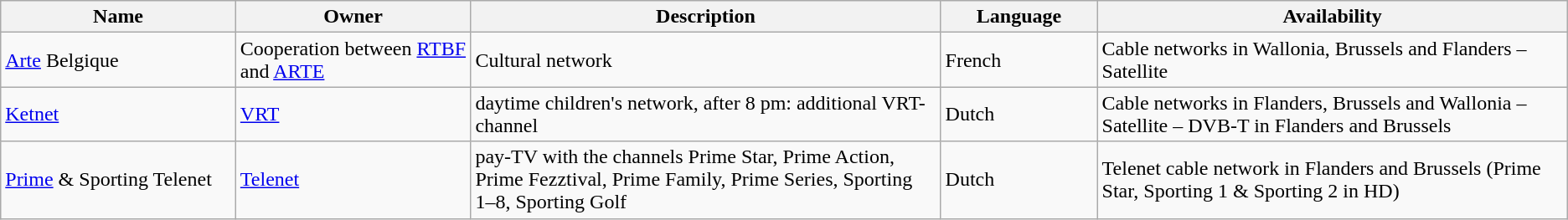<table class="wikitable sortable">
<tr>
<th style="width:15%;">Name</th>
<th style="width:15%;">Owner</th>
<th style="width:30%;">Description</th>
<th style="width:10%;">Language</th>
<th style="width:30%;">Availability</th>
</tr>
<tr>
<td><a href='#'>Arte</a> Belgique</td>
<td>Cooperation between <a href='#'>RTBF</a> and <a href='#'>ARTE</a></td>
<td>Cultural network</td>
<td>French</td>
<td>Cable networks in Wallonia, Brussels and Flanders – Satellite</td>
</tr>
<tr>
<td><a href='#'>Ketnet</a></td>
<td><a href='#'>VRT</a></td>
<td>daytime children's network, after 8 pm: additional VRT-channel</td>
<td>Dutch</td>
<td>Cable networks in Flanders, Brussels and Wallonia – Satellite – DVB-T in Flanders and Brussels</td>
</tr>
<tr>
<td><a href='#'>Prime</a> & Sporting Telenet</td>
<td><a href='#'>Telenet</a></td>
<td>pay-TV with the channels Prime Star, Prime Action, Prime Fezztival, Prime Family, Prime Series, Sporting 1–8, Sporting Golf</td>
<td>Dutch</td>
<td>Telenet cable network in Flanders and Brussels (Prime Star, Sporting 1 & Sporting 2 in HD)</td>
</tr>
</table>
